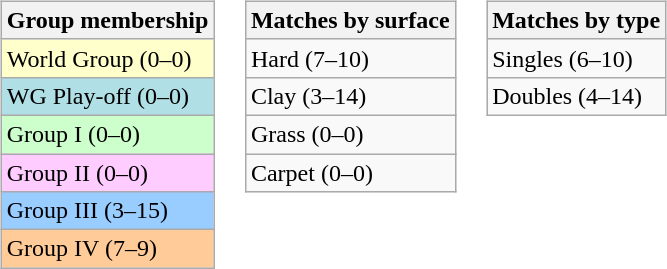<table>
<tr valign=top>
<td><br><table class=wikitable>
<tr>
<th>Group membership</th>
</tr>
<tr bgcolor=#FFFFCC>
<td>World Group (0–0)</td>
</tr>
<tr style="background:#B0E0E6;">
<td>WG Play-off (0–0)</td>
</tr>
<tr bgcolor=#CCFFCC>
<td>Group I (0–0)</td>
</tr>
<tr bgcolor=#FFCCFF>
<td>Group II (0–0)</td>
</tr>
<tr bgcolor=#99CCFF>
<td>Group III (3–15)</td>
</tr>
<tr bgcolor=#FFCC99>
<td>Group IV (7–9)</td>
</tr>
</table>
</td>
<td><br><table class=wikitable>
<tr>
<th>Matches by surface</th>
</tr>
<tr>
<td>Hard (7–10)</td>
</tr>
<tr>
<td>Clay (3–14)</td>
</tr>
<tr>
<td>Grass (0–0)</td>
</tr>
<tr>
<td>Carpet (0–0)</td>
</tr>
</table>
</td>
<td><br><table class=wikitable>
<tr>
<th>Matches by type</th>
</tr>
<tr>
<td>Singles (6–10)</td>
</tr>
<tr>
<td>Doubles (4–14)</td>
</tr>
</table>
</td>
</tr>
</table>
